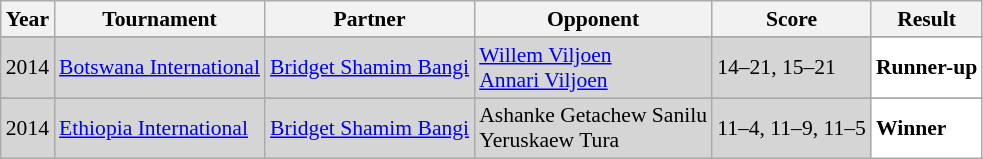<table class="sortable wikitable" style="font-size: 90%;">
<tr>
<th>Year</th>
<th>Tournament</th>
<th>Partner</th>
<th>Opponent</th>
<th>Score</th>
<th>Result</th>
</tr>
<tr>
</tr>
<tr style="background:#D5D5D5">
<td align="center">2014</td>
<td align="left"><a href='#'>Botswana International</a></td>
<td align="left"> <a href='#'>Bridget Shamim Bangi</a></td>
<td align="left"> <a href='#'>Willem Viljoen</a><br> <a href='#'>Annari Viljoen</a></td>
<td align="left">14–21, 15–21</td>
<td style="text-align:left; background:white"> <strong>Runner-up</strong></td>
</tr>
<tr>
</tr>
<tr style="background:#D5D5D5">
<td align="center">2014</td>
<td align="left"><a href='#'>Ethiopia International</a></td>
<td align="left"> <a href='#'>Bridget Shamim Bangi</a></td>
<td align="left"> Ashanke Getachew Sanilu<br> Yeruskaew Tura</td>
<td align="left">11–4, 11–9, 11–5</td>
<td style="text-align:left; background:white"> <strong>Winner</strong></td>
</tr>
</table>
